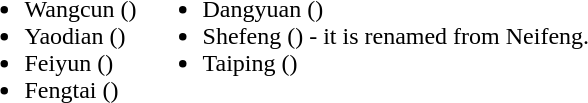<table>
<tr>
<td valign="top"><br><ul><li>Wangcun ()</li><li>Yaodian ()</li><li>Feiyun ()</li><li>Fengtai ()</li></ul></td>
<td valign="top"><br><ul><li>Dangyuan ()</li><li>Shefeng () - it is renamed from Neifeng.</li><li>Taiping ()</li></ul></td>
</tr>
</table>
